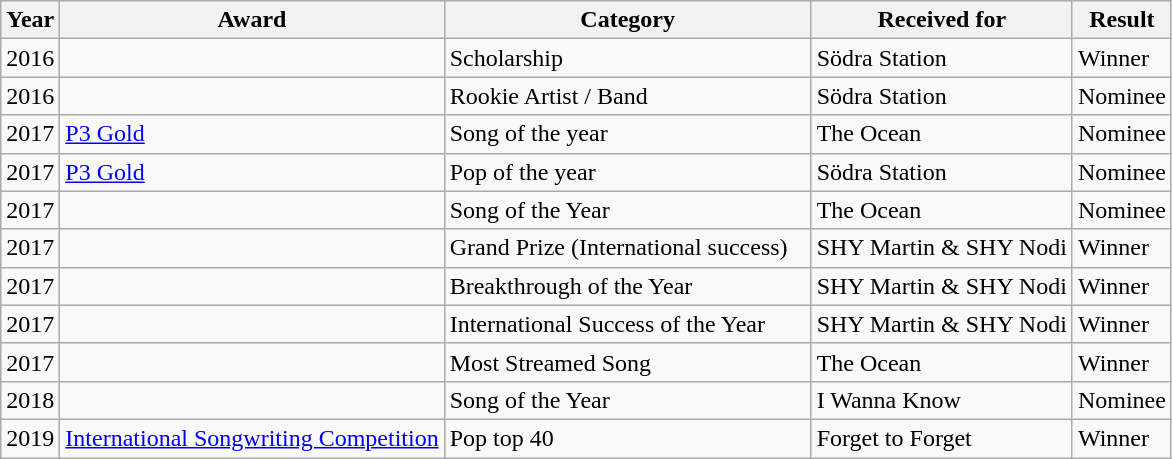<table class="wikitable">
<tr>
<th>Year</th>
<th>Award</th>
<th>Category</th>
<th>Received for</th>
<th>Result</th>
</tr>
<tr>
<td>2016</td>
<td></td>
<td>Scholarship</td>
<td>Södra Station</td>
<td>Winner</td>
</tr>
<tr>
<td>2016</td>
<td></td>
<td>Rookie Artist / Band</td>
<td>Södra Station</td>
<td>Nominee</td>
</tr>
<tr>
<td>2017</td>
<td><a href='#'>P3 Gold</a></td>
<td>Song of the year</td>
<td>The Ocean</td>
<td>Nominee</td>
</tr>
<tr>
<td>2017</td>
<td><a href='#'>P3 Gold</a></td>
<td>Pop of the year</td>
<td>Södra Station</td>
<td>Nominee</td>
</tr>
<tr>
<td>2017</td>
<td></td>
<td>Song of the Year</td>
<td>The Ocean</td>
<td>Nominee</td>
</tr>
<tr>
<td>2017</td>
<td></td>
<td>Grand Prize (International success)   </td>
<td>SHY Martin & SHY Nodi</td>
<td>Winner</td>
</tr>
<tr>
<td>2017</td>
<td></td>
<td>Breakthrough of the Year</td>
<td>SHY Martin & SHY Nodi</td>
<td>Winner</td>
</tr>
<tr>
<td>2017</td>
<td></td>
<td>International Success of the Year</td>
<td>SHY Martin & SHY Nodi</td>
<td>Winner</td>
</tr>
<tr>
<td>2017</td>
<td></td>
<td>Most Streamed Song</td>
<td>The Ocean</td>
<td>Winner</td>
</tr>
<tr>
<td>2018</td>
<td></td>
<td>Song of the Year</td>
<td>I Wanna Know</td>
<td>Nominee</td>
</tr>
<tr>
<td>2019</td>
<td><a href='#'>International Songwriting Competition</a></td>
<td>Pop top 40</td>
<td>Forget to Forget</td>
<td>Winner</td>
</tr>
</table>
